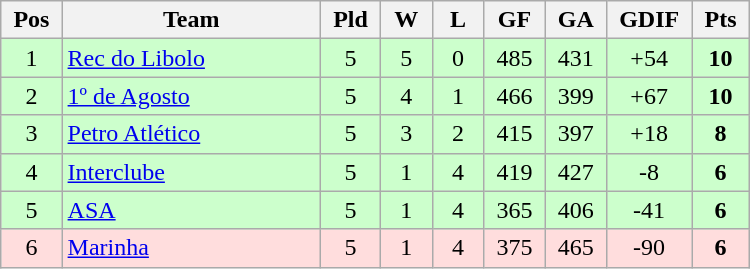<table class=wikitable style="text-align:center" width=500>
<tr>
<th width=5%>Pos</th>
<th width=25%>Team</th>
<th width=5%>Pld</th>
<th width=5%>W</th>
<th width=5%>L</th>
<th width=5%>GF</th>
<th width=5%>GA</th>
<th width=5%>GDIF</th>
<th width=5%>Pts</th>
</tr>
<tr bgcolor=#ccffcc>
<td>1</td>
<td align="left"><a href='#'>Rec do Libolo</a></td>
<td>5</td>
<td>5</td>
<td>0</td>
<td>485</td>
<td>431</td>
<td>+54</td>
<td><strong>10</strong></td>
</tr>
<tr bgcolor=#ccffcc>
<td>2</td>
<td align="left"><a href='#'>1º de Agosto</a></td>
<td>5</td>
<td>4</td>
<td>1</td>
<td>466</td>
<td>399</td>
<td>+67</td>
<td><strong>10</strong></td>
</tr>
<tr bgcolor=#ccffcc>
<td>3</td>
<td align="left"><a href='#'>Petro Atlético</a></td>
<td>5</td>
<td>3</td>
<td>2</td>
<td>415</td>
<td>397</td>
<td>+18</td>
<td><strong>8</strong></td>
</tr>
<tr bgcolor=#ccffcc>
<td>4</td>
<td align="left"><a href='#'>Interclube</a></td>
<td>5</td>
<td>1</td>
<td>4</td>
<td>419</td>
<td>427</td>
<td>-8</td>
<td><strong>6</strong></td>
</tr>
<tr bgcolor=#ccffcc>
<td>5</td>
<td align="left"><a href='#'>ASA</a></td>
<td>5</td>
<td>1</td>
<td>4</td>
<td>365</td>
<td>406</td>
<td>-41</td>
<td><strong>6</strong></td>
</tr>
<tr bgcolor=#ffdddd>
<td>6</td>
<td align="left"><a href='#'>Marinha</a></td>
<td>5</td>
<td>1</td>
<td>4</td>
<td>375</td>
<td>465</td>
<td>-90</td>
<td><strong>6</strong></td>
</tr>
</table>
